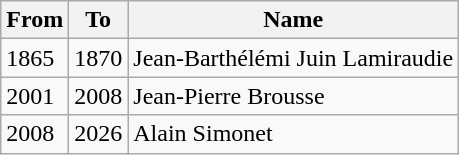<table class="wikitable">
<tr>
<th>From</th>
<th>To</th>
<th>Name</th>
</tr>
<tr>
<td>1865</td>
<td>1870</td>
<td>Jean-Barthélémi Juin Lamiraudie</td>
</tr>
<tr>
<td>2001</td>
<td>2008</td>
<td>Jean-Pierre Brousse</td>
</tr>
<tr>
<td>2008</td>
<td>2026</td>
<td>Alain Simonet</td>
</tr>
</table>
